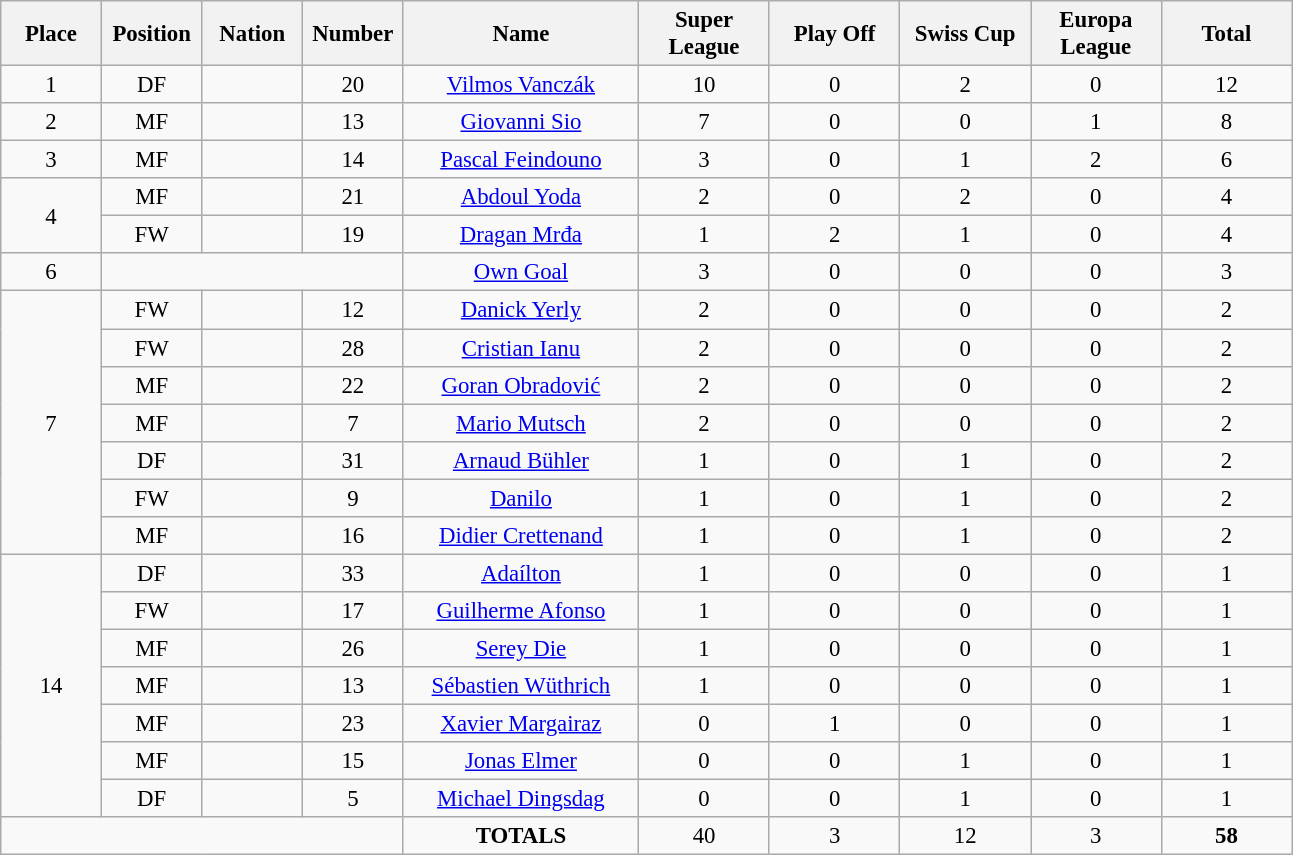<table class="wikitable" style="font-size: 95%; text-align: center;">
<tr>
<th width=60>Place</th>
<th width=60>Position</th>
<th width=60>Nation</th>
<th width=60>Number</th>
<th width=150>Name</th>
<th width=80>Super League</th>
<th width=80>Play Off</th>
<th width=80>Swiss Cup</th>
<th width=80>Europa League</th>
<th width=80><strong>Total</strong></th>
</tr>
<tr>
<td>1</td>
<td>DF</td>
<td></td>
<td>20</td>
<td><a href='#'>Vilmos Vanczák</a></td>
<td>10</td>
<td>0</td>
<td>2</td>
<td>0</td>
<td>12</td>
</tr>
<tr>
<td>2</td>
<td>MF</td>
<td></td>
<td>13</td>
<td><a href='#'>Giovanni Sio</a></td>
<td>7</td>
<td>0</td>
<td>0</td>
<td>1</td>
<td>8</td>
</tr>
<tr>
<td>3</td>
<td>MF</td>
<td></td>
<td>14</td>
<td><a href='#'>Pascal Feindouno</a></td>
<td>3</td>
<td>0</td>
<td>1</td>
<td>2</td>
<td>6</td>
</tr>
<tr>
<td rowspan="2">4</td>
<td>MF</td>
<td></td>
<td>21</td>
<td><a href='#'>Abdoul Yoda</a></td>
<td>2</td>
<td>0</td>
<td>2</td>
<td>0</td>
<td>4</td>
</tr>
<tr>
<td>FW</td>
<td></td>
<td>19</td>
<td><a href='#'>Dragan Mrđa</a></td>
<td>1</td>
<td>2</td>
<td>1</td>
<td>0</td>
<td>4</td>
</tr>
<tr>
<td>6</td>
<td colspan="3"></td>
<td><a href='#'>Own Goal</a></td>
<td>3</td>
<td>0</td>
<td>0</td>
<td>0</td>
<td>3</td>
</tr>
<tr>
<td rowspan="7">7</td>
<td>FW</td>
<td></td>
<td>12</td>
<td><a href='#'>Danick Yerly</a></td>
<td>2</td>
<td>0</td>
<td>0</td>
<td>0</td>
<td>2</td>
</tr>
<tr>
<td>FW</td>
<td></td>
<td>28</td>
<td><a href='#'>Cristian Ianu</a></td>
<td>2</td>
<td>0</td>
<td>0</td>
<td>0</td>
<td>2</td>
</tr>
<tr>
<td>MF</td>
<td></td>
<td>22</td>
<td><a href='#'>Goran Obradović</a></td>
<td>2</td>
<td>0</td>
<td>0</td>
<td>0</td>
<td>2</td>
</tr>
<tr>
<td>MF</td>
<td></td>
<td>7</td>
<td><a href='#'>Mario Mutsch</a></td>
<td>2</td>
<td>0</td>
<td>0</td>
<td>0</td>
<td>2</td>
</tr>
<tr>
<td>DF</td>
<td></td>
<td>31</td>
<td><a href='#'>Arnaud Bühler</a></td>
<td>1</td>
<td>0</td>
<td>1</td>
<td>0</td>
<td>2</td>
</tr>
<tr>
<td>FW</td>
<td></td>
<td>9</td>
<td><a href='#'>Danilo</a></td>
<td>1</td>
<td>0</td>
<td>1</td>
<td>0</td>
<td>2</td>
</tr>
<tr>
<td>MF</td>
<td></td>
<td>16</td>
<td><a href='#'>Didier Crettenand</a></td>
<td>1</td>
<td>0</td>
<td>1</td>
<td>0</td>
<td>2</td>
</tr>
<tr>
<td rowspan="7">14</td>
<td>DF</td>
<td></td>
<td>33</td>
<td><a href='#'>Adaílton</a></td>
<td>1</td>
<td>0</td>
<td>0</td>
<td>0</td>
<td>1</td>
</tr>
<tr>
<td>FW</td>
<td></td>
<td>17</td>
<td><a href='#'>Guilherme Afonso</a></td>
<td>1</td>
<td>0</td>
<td>0</td>
<td>0</td>
<td>1</td>
</tr>
<tr>
<td>MF</td>
<td></td>
<td>26</td>
<td><a href='#'>Serey Die</a></td>
<td>1</td>
<td>0</td>
<td>0</td>
<td>0</td>
<td>1</td>
</tr>
<tr>
<td>MF</td>
<td></td>
<td>13</td>
<td><a href='#'>Sébastien Wüthrich</a></td>
<td>1</td>
<td>0</td>
<td>0</td>
<td>0</td>
<td>1</td>
</tr>
<tr>
<td>MF</td>
<td></td>
<td>23</td>
<td><a href='#'>Xavier Margairaz</a></td>
<td>0</td>
<td>1</td>
<td>0</td>
<td>0</td>
<td>1</td>
</tr>
<tr>
<td>MF</td>
<td></td>
<td>15</td>
<td><a href='#'>Jonas Elmer</a></td>
<td>0</td>
<td>0</td>
<td>1</td>
<td>0</td>
<td>1</td>
</tr>
<tr>
<td>DF</td>
<td></td>
<td>5</td>
<td><a href='#'>Michael Dingsdag</a></td>
<td>0</td>
<td>0</td>
<td>1</td>
<td>0</td>
<td>1</td>
</tr>
<tr>
<td colspan="4"></td>
<td><strong>TOTALS</strong></td>
<td>40</td>
<td>3</td>
<td>12</td>
<td>3</td>
<td><strong>58</strong></td>
</tr>
</table>
